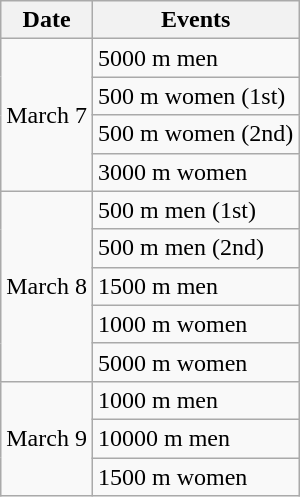<table class="wikitable" border="1">
<tr>
<th>Date</th>
<th>Events</th>
</tr>
<tr>
<td rowspan=4>March 7</td>
<td>5000 m men</td>
</tr>
<tr>
<td>500 m women (1st)</td>
</tr>
<tr>
<td>500 m women (2nd)</td>
</tr>
<tr>
<td>3000 m women</td>
</tr>
<tr>
<td rowspan=5>March 8</td>
<td>500 m men (1st)</td>
</tr>
<tr>
<td>500 m men (2nd)</td>
</tr>
<tr>
<td>1500 m men</td>
</tr>
<tr>
<td>1000 m women</td>
</tr>
<tr>
<td>5000 m women</td>
</tr>
<tr>
<td rowspan=3>March 9</td>
<td>1000 m men</td>
</tr>
<tr>
<td>10000 m men</td>
</tr>
<tr>
<td>1500 m women</td>
</tr>
</table>
